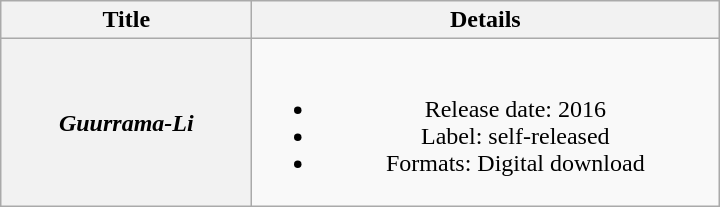<table class="wikitable plainrowheaders" style="text-align:center;">
<tr>
<th scope="col" style="width:10em;">Title</th>
<th scope="col" style="width:19em;">Details</th>
</tr>
<tr>
<th scope="row"><em>Guurrama-Li</em></th>
<td><br><ul><li>Release date: 2016</li><li>Label: self-released</li><li>Formats: Digital download</li></ul></td>
</tr>
</table>
